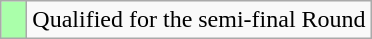<table class="wikitable">
<tr>
<td width=10px bgcolor="#aaffaa"></td>
<td>Qualified for the semi-final Round</td>
</tr>
</table>
